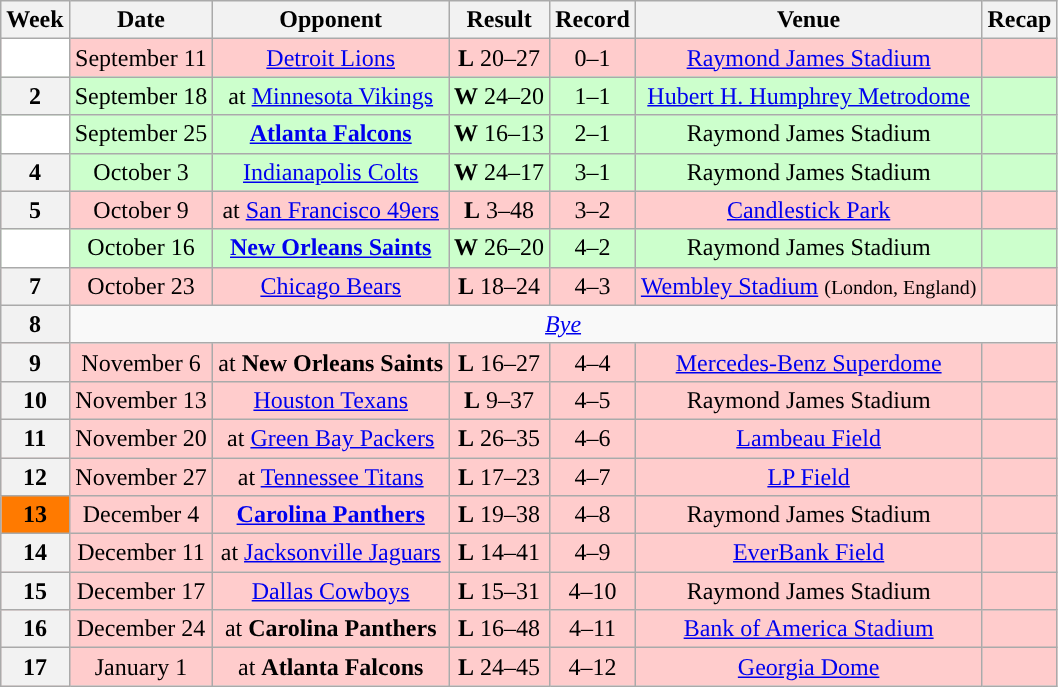<table class="wikitable" style="text-align:center">
<tr>
<th>Week</th>
<th>Date</th>
<th>Opponent</th>
<th>Result</th>
<th>Record</th>
<th>Venue</th>
<th>Recap</th>
</tr>
<tr style="background:#fcc">
<th style="background:white; color:white; text-align:center;"><span>1</span></th>
<td style="text-align:center;">September 11</td>
<td style="text-align:center;"><a href='#'>Detroit Lions</a></td>
<td style="text-align:center;"><strong>L</strong> 20–27</td>
<td style="text-align:center;">0–1</td>
<td style="text-align:center;"><a href='#'>Raymond James Stadium</a></td>
<td style="text-align:center;"></td>
</tr>
<tr style="background:#cfc">
<th>2</th>
<td style="text-align:center;">September 18</td>
<td style="text-align:center;">at <a href='#'>Minnesota Vikings</a></td>
<td style="text-align:center;"><strong>W</strong> 24–20</td>
<td style="text-align:center;">1–1</td>
<td style="text-align:center;"><a href='#'>Hubert H. Humphrey Metrodome</a></td>
<td style="text-align:center;"></td>
</tr>
<tr style="background:#cfc">
<th style="background:white; color:white; text-align:center;"><span>3</span></th>
<td style="text-align:center;">September 25</td>
<td style="text-align:center;"><strong><a href='#'>Atlanta Falcons</a></strong></td>
<td style="text-align:center;"><strong>W</strong> 16–13</td>
<td style="text-align:center;">2–1</td>
<td style="text-align:center;">Raymond James Stadium</td>
<td style="text-align:center;"></td>
</tr>
<tr style="background:#cfc">
<th>4</th>
<td style="text-align:center;">October 3</td>
<td style="text-align:center;"><a href='#'>Indianapolis Colts</a></td>
<td style="text-align:center;"><strong>W</strong> 24–17</td>
<td style="text-align:center;">3–1</td>
<td style="text-align:center;">Raymond James Stadium</td>
<td style="text-align:center;"></td>
</tr>
<tr style="background:#fcc">
<th>5</th>
<td style="text-align:center;">October 9</td>
<td style="text-align:center;">at <a href='#'>San Francisco 49ers</a></td>
<td style="text-align:center;"><strong>L</strong> 3–48</td>
<td style="text-align:center;">3–2</td>
<td style="text-align:center;"><a href='#'>Candlestick Park</a></td>
<td style="text-align:center;"></td>
</tr>
<tr style="background:#cfc">
<th style="background:white; color:white; text-align:center;"><span>6</span></th>
<td style="text-align:center;">October 16</td>
<td style="text-align:center;"><strong><a href='#'>New Orleans Saints</a></strong></td>
<td style="text-align:center;"><strong>W</strong> 26–20</td>
<td style="text-align:center;">4–2</td>
<td style="text-align:center;">Raymond James Stadium</td>
<td style="text-align:center;"></td>
</tr>
<tr style="background:#fcc">
<th>7</th>
<td style="text-align:center;">October 23</td>
<td style="text-align:center;"><a href='#'>Chicago Bears</a></td>
<td style="text-align:center;"><strong>L</strong> 18–24</td>
<td style="text-align:center;">4–3</td>
<td style="text-align:center;"> <a href='#'>Wembley Stadium</a> <small>(London, England)</small></td>
<td style="text-align:center;"></td>
</tr>
<tr>
<th>8</th>
<td colspan="8" style="text-align:center;"><em><a href='#'>Bye</a></em></td>
</tr>
<tr style="background:#fcc">
<th>9</th>
<td style="text-align:center;">November 6</td>
<td style="text-align:center;">at <strong>New Orleans Saints</strong></td>
<td style="text-align:center;"><strong>L</strong> 16–27</td>
<td style="text-align:center;">4–4</td>
<td style="text-align:center;"><a href='#'>Mercedes-Benz Superdome</a></td>
<td style="text-align:center;"></td>
</tr>
<tr style="background:#fcc">
<th>10</th>
<td style="text-align:center;">November 13</td>
<td style="text-align:center;"><a href='#'>Houston Texans</a></td>
<td style="text-align:center;"><strong>L</strong> 9–37</td>
<td style="text-align:center;">4–5</td>
<td style="text-align:center;">Raymond James Stadium</td>
<td style="text-align:center;"></td>
</tr>
<tr style="background:#fcc">
<th>11</th>
<td style="text-align:center;">November 20</td>
<td style="text-align:center;">at <a href='#'>Green Bay Packers</a></td>
<td style="text-align:center;"><strong>L</strong> 26–35</td>
<td style="text-align:center;">4–6</td>
<td style="text-align:center;"><a href='#'>Lambeau Field</a></td>
<td style="text-align:center;"></td>
</tr>
<tr style="background:#fcc">
<th>12</th>
<td style="text-align:center;">November 27</td>
<td style="text-align:center;">at <a href='#'>Tennessee Titans</a></td>
<td style="text-align:center;"><strong>L</strong> 17–23</td>
<td style="text-align:center;">4–7</td>
<td style="text-align:center;"><a href='#'>LP Field</a></td>
<td style="text-align:center;"></td>
</tr>
<tr style="background:#fcc">
<td style="background:#ff7a00; text-align:center;"><span> <strong>13</strong></span></td>
<td style="text-align:center;">December 4</td>
<td style="text-align:center;"><strong><a href='#'>Carolina Panthers</a></strong></td>
<td style="text-align:center;"><strong>L</strong> 19–38</td>
<td style="text-align:center;">4–8</td>
<td style="text-align:center;">Raymond James Stadium</td>
<td style="text-align:center;"></td>
</tr>
<tr style="background:#fcc">
<th>14</th>
<td style="text-align:center;">December 11</td>
<td style="text-align:center;">at <a href='#'>Jacksonville Jaguars</a></td>
<td style="text-align:center;"><strong>L</strong> 14–41</td>
<td style="text-align:center;">4–9</td>
<td style="text-align:center;"><a href='#'>EverBank Field</a></td>
<td style="text-align:center;"></td>
</tr>
<tr style="background:#fcc">
<th>15</th>
<td style="text-align:center;">December 17</td>
<td style="text-align:center;"><a href='#'>Dallas Cowboys</a></td>
<td style="text-align:center;"><strong>L</strong> 15–31</td>
<td style="text-align:center;">4–10</td>
<td style="text-align:center;">Raymond James Stadium</td>
<td style="text-align:center;"></td>
</tr>
<tr style="background:#fcc">
<th>16</th>
<td style="text-align:center;">December 24</td>
<td style="text-align:center;">at <strong>Carolina Panthers</strong></td>
<td style="text-align:center;"><strong>L</strong> 16–48</td>
<td style="text-align:center;">4–11</td>
<td style="text-align:center;"><a href='#'>Bank of America Stadium</a></td>
<td style="text-align:center;"></td>
</tr>
<tr style="background:#fcc">
<th>17</th>
<td style="text-align:center;">January 1</td>
<td style="text-align:center;">at <strong>Atlanta Falcons</strong></td>
<td style="text-align:center;"><strong>L</strong> 24–45</td>
<td style="text-align:center;">4–12</td>
<td style="text-align:center;"><a href='#'>Georgia Dome</a></td>
<td style="text-align:center;"></td>
</tr>
</table>
